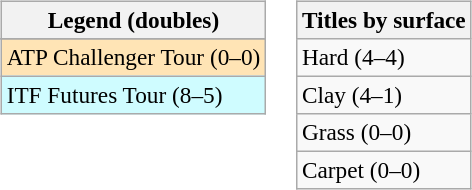<table>
<tr valign=top>
<td><br><table class=wikitable style=font-size:97%>
<tr>
<th>Legend (doubles)</th>
</tr>
<tr bgcolor=e5d1cb>
</tr>
<tr bgcolor=moccasin>
<td>ATP Challenger Tour (0–0)</td>
</tr>
<tr bgcolor=cffcff>
<td>ITF Futures Tour (8–5)</td>
</tr>
</table>
</td>
<td><br><table class=wikitable style=font-size:97%>
<tr>
<th>Titles by surface</th>
</tr>
<tr>
<td>Hard (4–4)</td>
</tr>
<tr>
<td>Clay (4–1)</td>
</tr>
<tr>
<td>Grass (0–0)</td>
</tr>
<tr>
<td>Carpet (0–0)</td>
</tr>
</table>
</td>
</tr>
</table>
